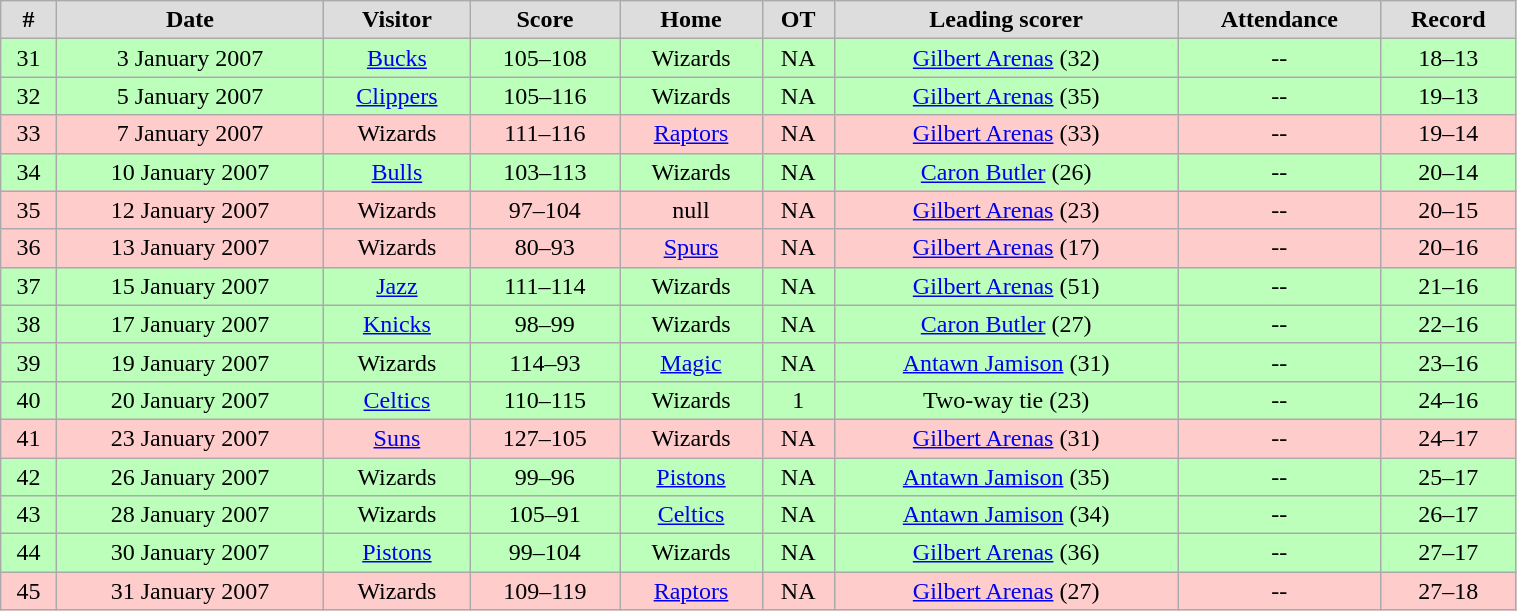<table class="wikitable" width="80%">
<tr align="center"  bgcolor="#dddddd">
<td><strong>#</strong></td>
<td><strong>Date</strong></td>
<td><strong>Visitor</strong></td>
<td><strong>Score</strong></td>
<td><strong>Home</strong></td>
<td><strong>OT</strong></td>
<td><strong>Leading scorer</strong></td>
<td><strong>Attendance</strong></td>
<td><strong>Record</strong></td>
</tr>
<tr align="center" bgcolor="#bbffbb">
<td>31</td>
<td>3 January 2007</td>
<td><a href='#'>Bucks</a></td>
<td>105–108</td>
<td>Wizards</td>
<td>NA</td>
<td><a href='#'>Gilbert Arenas</a> (32)</td>
<td>--</td>
<td>18–13</td>
</tr>
<tr align="center" bgcolor="#bbffbb">
<td>32</td>
<td>5 January 2007</td>
<td><a href='#'>Clippers</a></td>
<td>105–116</td>
<td>Wizards</td>
<td>NA</td>
<td><a href='#'>Gilbert Arenas</a> (35)</td>
<td>--</td>
<td>19–13</td>
</tr>
<tr align="center" bgcolor="#ffcccc">
<td>33</td>
<td>7 January 2007</td>
<td>Wizards</td>
<td>111–116</td>
<td><a href='#'>Raptors</a></td>
<td>NA</td>
<td><a href='#'>Gilbert Arenas</a> (33)</td>
<td>--</td>
<td>19–14</td>
</tr>
<tr align="center" bgcolor="#bbffbb">
<td>34</td>
<td>10 January 2007</td>
<td><a href='#'>Bulls</a></td>
<td>103–113</td>
<td>Wizards</td>
<td>NA</td>
<td><a href='#'>Caron Butler</a> (26)</td>
<td>--</td>
<td>20–14</td>
</tr>
<tr align="center" bgcolor="#ffcccc">
<td>35</td>
<td>12 January 2007</td>
<td>Wizards</td>
<td>97–104</td>
<td>null</td>
<td>NA</td>
<td><a href='#'>Gilbert Arenas</a> (23)</td>
<td>--</td>
<td>20–15</td>
</tr>
<tr align="center" bgcolor="#ffcccc">
<td>36</td>
<td>13 January 2007</td>
<td>Wizards</td>
<td>80–93</td>
<td><a href='#'>Spurs</a></td>
<td>NA</td>
<td><a href='#'>Gilbert Arenas</a> (17)</td>
<td>--</td>
<td>20–16</td>
</tr>
<tr align="center" bgcolor="#bbffbb">
<td>37</td>
<td>15 January 2007</td>
<td><a href='#'>Jazz</a></td>
<td>111–114</td>
<td>Wizards</td>
<td>NA</td>
<td><a href='#'>Gilbert Arenas</a> (51)</td>
<td>--</td>
<td>21–16</td>
</tr>
<tr align="center" bgcolor="#bbffbb">
<td>38</td>
<td>17 January 2007</td>
<td><a href='#'>Knicks</a></td>
<td>98–99</td>
<td>Wizards</td>
<td>NA</td>
<td><a href='#'>Caron Butler</a> (27)</td>
<td>--</td>
<td>22–16</td>
</tr>
<tr align="center" bgcolor="#bbffbb">
<td>39</td>
<td>19 January 2007</td>
<td>Wizards</td>
<td>114–93</td>
<td><a href='#'>Magic</a></td>
<td>NA</td>
<td><a href='#'>Antawn Jamison</a> (31)</td>
<td>--</td>
<td>23–16</td>
</tr>
<tr align="center" bgcolor="#bbffbb">
<td>40</td>
<td>20 January 2007</td>
<td><a href='#'>Celtics</a></td>
<td>110–115</td>
<td>Wizards</td>
<td>1</td>
<td>Two-way tie (23)</td>
<td>--</td>
<td>24–16</td>
</tr>
<tr align="center" bgcolor="#ffcccc">
<td>41</td>
<td>23 January 2007</td>
<td><a href='#'>Suns</a></td>
<td>127–105</td>
<td>Wizards</td>
<td>NA</td>
<td><a href='#'>Gilbert Arenas</a> (31)</td>
<td>--</td>
<td>24–17</td>
</tr>
<tr align="center" bgcolor="#bbffbb">
<td>42</td>
<td>26 January 2007</td>
<td>Wizards</td>
<td>99–96</td>
<td><a href='#'>Pistons</a></td>
<td>NA</td>
<td><a href='#'>Antawn Jamison</a> (35)</td>
<td>--</td>
<td>25–17</td>
</tr>
<tr align="center" bgcolor="#bbffbb">
<td>43</td>
<td>28 January 2007</td>
<td>Wizards</td>
<td>105–91</td>
<td><a href='#'>Celtics</a></td>
<td>NA</td>
<td><a href='#'>Antawn Jamison</a> (34)</td>
<td>--</td>
<td>26–17</td>
</tr>
<tr align="center" bgcolor="#bbffbb">
<td>44</td>
<td>30 January 2007</td>
<td><a href='#'>Pistons</a></td>
<td>99–104</td>
<td>Wizards</td>
<td>NA</td>
<td><a href='#'>Gilbert Arenas</a> (36)</td>
<td>--</td>
<td>27–17</td>
</tr>
<tr align="center" bgcolor="#ffcccc">
<td>45</td>
<td>31 January 2007</td>
<td>Wizards</td>
<td>109–119</td>
<td><a href='#'>Raptors</a></td>
<td>NA</td>
<td><a href='#'>Gilbert Arenas</a> (27)</td>
<td>--</td>
<td>27–18</td>
</tr>
</table>
